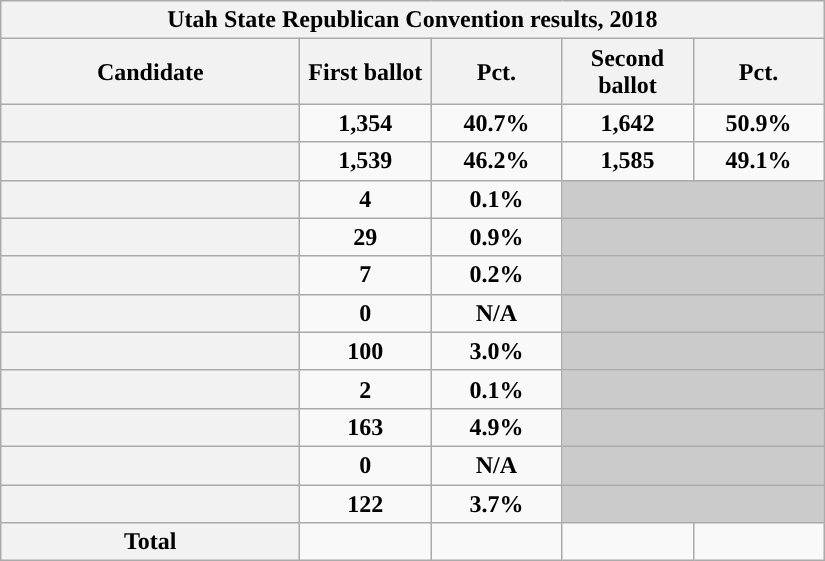<table class="wikitable sortable plainrowheaders">
<tr>
<th colspan="5" >Utah State Republican Convention results, 2018</th>
</tr>
<tr style="background:#eee; text-align:center;">
<th scope="col" style="width: 12em">Candidate</th>
<th scope="col"  style="width: 5em">First ballot</th>
<th scope="col"  style="width: 5em">Pct.</th>
<th scope="col"  style="width: 5em">Second ballot</th>
<th scope="col"  style="width: 5em">Pct.</th>
</tr>
<tr>
<th scope="row"><strong></strong></th>
<td style="text-align:center;"><strong>1,354</strong></td>
<td style="text-align:center;"><strong>40.7%</strong></td>
<td style="text-align:center;"><strong>1,642</strong></td>
<td style="text-align:center;"><strong>50.9%</strong></td>
</tr>
<tr>
<th scope="row"><strong></strong></th>
<td style="text-align:center;"><strong>1,539</strong></td>
<td style="text-align:center;"><strong>46.2%</strong></td>
<td style="text-align:center;"><strong>1,585</strong></td>
<td style="text-align:center;"><strong>49.1%</strong></td>
</tr>
<tr>
<th scope="row"></th>
<td style="text-align:center;"><strong>4</strong></td>
<td style="text-align:center;"><strong>0.1%</strong></td>
<td colspan=2 style="text-align:center; background:#cbcbcb"><em></em></td>
</tr>
<tr>
<th scope="row"></th>
<td style="text-align:center;"><strong>29</strong></td>
<td style="text-align:center;"><strong>0.9%</strong></td>
<td colspan=2 style="text-align:center; background:#cbcbcb"><em></em></td>
</tr>
<tr>
<th scope="row"></th>
<td style="text-align:center;"><strong>7</strong></td>
<td style="text-align:center;"><strong>0.2%</strong></td>
<td colspan=2 style="text-align:center; background:#cbcbcb"><em></em></td>
</tr>
<tr>
<th scope="row"></th>
<td style="text-align:center;"><strong>0</strong></td>
<td style="text-align:center;"><strong>N/A</strong></td>
<td colspan=2 style="text-align:center; background:#cbcbcb"><em></em></td>
</tr>
<tr>
<th scope="row"></th>
<td style="text-align:center;"><strong>100</strong></td>
<td style="text-align:center;"><strong>3.0%</strong></td>
<td colspan=2 style="text-align:center; background:#cbcbcb"><em></em></td>
</tr>
<tr>
<th scope="row"></th>
<td style="text-align:center;"><strong>2</strong></td>
<td style="text-align:center;"><strong>0.1%</strong></td>
<td colspan=2 style="text-align:center; background:#cbcbcb"><em></em></td>
</tr>
<tr>
<th scope="row"></th>
<td style="text-align:center;"><strong>163</strong></td>
<td style="text-align:center;"><strong>4.9%</strong></td>
<td colspan=2 style="text-align:center; background:#cbcbcb"><em></em></td>
</tr>
<tr>
<th scope="row"></th>
<td style="text-align:center;"><strong>0</strong></td>
<td style="text-align:center;"><strong>N/A</strong></td>
<td colspan=2 style="text-align:center; background:#cbcbcb"><em></em></td>
</tr>
<tr>
<th scope="row"></th>
<td style="text-align:center;"><strong>122</strong></td>
<td style="text-align:center;"><strong>3.7%</strong></td>
<td colspan=2 style="text-align:center; background:#cbcbcb"><em></em></td>
</tr>
<tr>
<th scope="row"><strong>Total</strong></th>
<td style="text-align:center;"></td>
<td style="text-align:center;"></td>
<td style="text-align:center;"></td>
<td style="text-align:center;"></td>
</tr>
</table>
